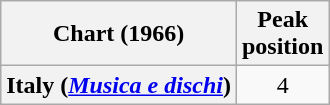<table class="wikitable plainrowheaders" style="text-align:center">
<tr>
<th scope="col">Chart (1966)</th>
<th scope="col">Peak<br>position</th>
</tr>
<tr>
<th scope="row">Italy (<em><a href='#'>Musica e dischi</a></em>)</th>
<td>4</td>
</tr>
</table>
